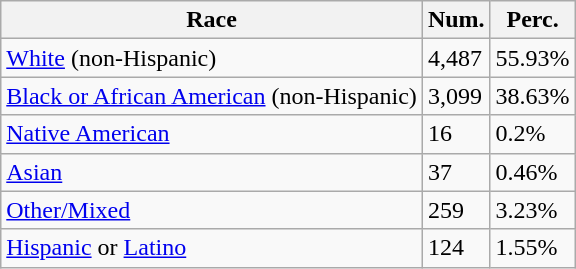<table class="wikitable">
<tr>
<th>Race</th>
<th>Num.</th>
<th>Perc.</th>
</tr>
<tr>
<td><a href='#'>White</a> (non-Hispanic)</td>
<td>4,487</td>
<td>55.93%</td>
</tr>
<tr>
<td><a href='#'>Black or African American</a> (non-Hispanic)</td>
<td>3,099</td>
<td>38.63%</td>
</tr>
<tr>
<td><a href='#'>Native American</a></td>
<td>16</td>
<td>0.2%</td>
</tr>
<tr>
<td><a href='#'>Asian</a></td>
<td>37</td>
<td>0.46%</td>
</tr>
<tr>
<td><a href='#'>Other/Mixed</a></td>
<td>259</td>
<td>3.23%</td>
</tr>
<tr>
<td><a href='#'>Hispanic</a> or <a href='#'>Latino</a></td>
<td>124</td>
<td>1.55%</td>
</tr>
</table>
